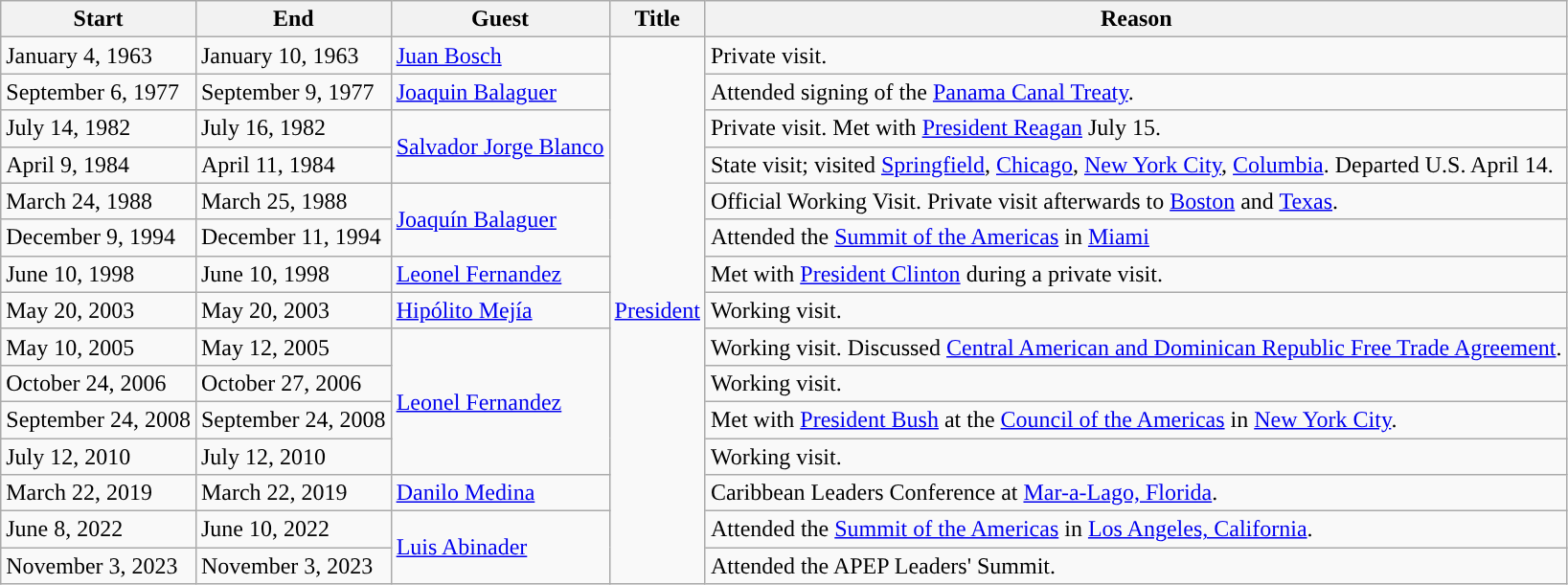<table class="wikitable sortable">
<tr>
<th>Start</th>
<th>End</th>
<th>Guest</th>
<th>Title</th>
<th>Reason</th>
</tr>
<tr>
<td>January 4, 1963</td>
<td>January 10, 1963</td>
<td><a href='#'>Juan Bosch</a></td>
<td rowspan=15><a href='#'>President</a></td>
<td>Private visit.</td>
</tr>
<tr>
<td>September 6, 1977</td>
<td>September 9, 1977</td>
<td><a href='#'>Joaquin Balaguer</a></td>
<td>Attended signing of the <a href='#'>Panama Canal Treaty</a>.</td>
</tr>
<tr>
<td>July 14, 1982</td>
<td>July 16, 1982</td>
<td rowspan=2><a href='#'>Salvador Jorge Blanco</a></td>
<td>Private visit. Met with <a href='#'>President Reagan</a> July 15.</td>
</tr>
<tr>
<td>April 9, 1984</td>
<td>April 11, 1984</td>
<td>State visit; visited <a href='#'>Springfield</a>, <a href='#'>Chicago</a>, <a href='#'>New York City</a>, <a href='#'>Columbia</a>. Departed U.S. April 14.</td>
</tr>
<tr>
<td>March 24, 1988</td>
<td>March 25, 1988</td>
<td rowspan=2><a href='#'>Joaquín Balaguer</a></td>
<td>Official Working Visit. Private visit afterwards to <a href='#'>Boston</a> and <a href='#'>Texas</a>.</td>
</tr>
<tr>
<td>December 9, 1994</td>
<td>December 11, 1994</td>
<td>Attended the <a href='#'>Summit of the Americas</a> in <a href='#'>Miami</a></td>
</tr>
<tr>
<td>June 10, 1998</td>
<td>June 10, 1998</td>
<td><a href='#'>Leonel Fernandez</a></td>
<td>Met with <a href='#'>President Clinton</a> during a private visit.</td>
</tr>
<tr>
<td>May 20, 2003</td>
<td>May 20, 2003</td>
<td><a href='#'>Hipólito Mejía</a></td>
<td>Working visit.</td>
</tr>
<tr>
<td>May 10, 2005</td>
<td>May 12, 2005</td>
<td rowspan=4><a href='#'>Leonel Fernandez</a></td>
<td>Working visit. Discussed <a href='#'>Central American and Dominican Republic Free Trade Agreement</a>.</td>
</tr>
<tr>
<td>October 24, 2006</td>
<td>October 27, 2006</td>
<td>Working visit.</td>
</tr>
<tr>
<td>September 24, 2008</td>
<td>September 24, 2008</td>
<td>Met with <a href='#'>President Bush</a> at the <a href='#'>Council of the Americas</a> in <a href='#'>New York City</a>.</td>
</tr>
<tr>
<td>July 12, 2010</td>
<td>July 12, 2010</td>
<td>Working visit.</td>
</tr>
<tr>
<td>March 22, 2019</td>
<td>March 22, 2019</td>
<td><a href='#'>Danilo Medina</a></td>
<td>Caribbean Leaders Conference at <a href='#'>Mar-a-Lago, Florida</a>.</td>
</tr>
<tr>
<td>June 8, 2022</td>
<td>June 10, 2022</td>
<td rowspan=2><a href='#'>Luis Abinader</a></td>
<td>Attended the <a href='#'>Summit of the Americas</a> in <a href='#'>Los Angeles, California</a>.</td>
</tr>
<tr>
<td>November 3, 2023</td>
<td>November 3, 2023</td>
<td>Attended the APEP Leaders' Summit.</td>
</tr>
</table>
